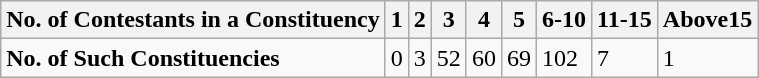<table class="wikitable">
<tr>
<th>No. of Contestants in a Constituency</th>
<th>1</th>
<th>2</th>
<th>3</th>
<th>4</th>
<th>5</th>
<th>6-10</th>
<th>11-15</th>
<th>Above15</th>
</tr>
<tr>
<td><strong>No. of Such Constituencies</strong></td>
<td>0</td>
<td>3</td>
<td>52</td>
<td>60</td>
<td>69</td>
<td>102</td>
<td>7</td>
<td>1</td>
</tr>
</table>
